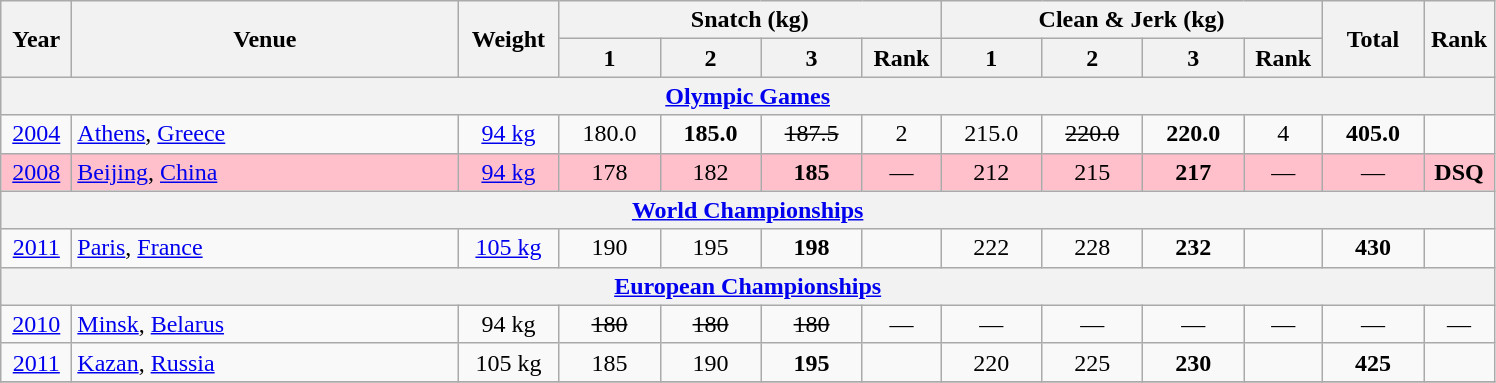<table class="wikitable" style="text-align:center;">
<tr>
<th rowspan=2 width=40>Year</th>
<th rowspan=2 width=250>Venue</th>
<th rowspan=2 width=60>Weight</th>
<th colspan=4>Snatch (kg)</th>
<th colspan=4>Clean & Jerk (kg)</th>
<th rowspan=2 width=60>Total</th>
<th rowspan=2 width=40>Rank</th>
</tr>
<tr>
<th width=60>1</th>
<th width=60>2</th>
<th width=60>3</th>
<th width=45>Rank</th>
<th width=60>1</th>
<th width=60>2</th>
<th width=60>3</th>
<th width=45>Rank</th>
</tr>
<tr>
<th colspan=13><a href='#'>Olympic Games</a></th>
</tr>
<tr>
<td><a href='#'>2004</a></td>
<td align=left> <a href='#'>Athens</a>, <a href='#'>Greece</a></td>
<td><a href='#'>94 kg</a></td>
<td>180.0</td>
<td><strong>185.0</strong></td>
<td><s>187.5</s></td>
<td>2</td>
<td>215.0</td>
<td><s>220.0</s></td>
<td><strong>220.0</strong></td>
<td>4</td>
<td><strong>405.0</strong></td>
<td></td>
</tr>
<tr bgcolor=pink>
<td><a href='#'>2008</a></td>
<td align=left> <a href='#'>Beijing</a>, <a href='#'>China</a></td>
<td><a href='#'>94 kg</a></td>
<td>178</td>
<td>182</td>
<td><strong>185</strong></td>
<td>—</td>
<td>212</td>
<td>215</td>
<td><strong>217</strong></td>
<td>—</td>
<td>—</td>
<td><strong>DSQ</strong></td>
</tr>
<tr>
<th colspan=13><a href='#'>World Championships</a></th>
</tr>
<tr>
<td><a href='#'>2011</a></td>
<td align=left> <a href='#'>Paris</a>, <a href='#'>France</a></td>
<td><a href='#'>105 kg</a></td>
<td>190</td>
<td>195</td>
<td><strong>198</strong></td>
<td></td>
<td>222</td>
<td>228</td>
<td><strong>232</strong></td>
<td></td>
<td><strong>430</strong></td>
<td></td>
</tr>
<tr>
<th colspan=13><a href='#'>European Championships</a></th>
</tr>
<tr>
<td><a href='#'>2010</a></td>
<td align=left> <a href='#'>Minsk</a>, <a href='#'>Belarus</a></td>
<td>94 kg</td>
<td><s>180</s></td>
<td><s>180</s></td>
<td><s>180</s></td>
<td>—</td>
<td>—</td>
<td>—</td>
<td>—</td>
<td>—</td>
<td>—</td>
<td>—</td>
</tr>
<tr>
<td><a href='#'>2011</a></td>
<td align=left> <a href='#'>Kazan</a>, <a href='#'>Russia</a></td>
<td>105 kg</td>
<td>185</td>
<td>190</td>
<td><strong>195</strong></td>
<td></td>
<td>220</td>
<td>225</td>
<td><strong>230</strong></td>
<td></td>
<td><strong>425</strong></td>
<td></td>
</tr>
<tr>
</tr>
</table>
